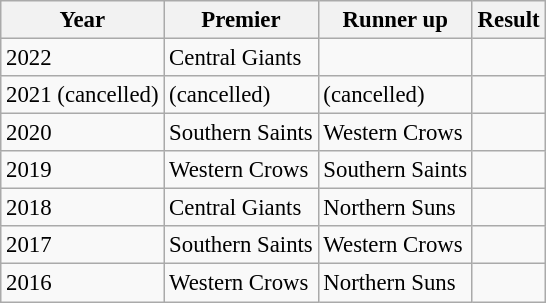<table class="wikitable" style="font-size: 95%;">
<tr>
<th>Year</th>
<th>Premier</th>
<th>Runner up</th>
<th>Result</th>
</tr>
<tr>
<td>2022</td>
<td>Central Giants</td>
<td></td>
<td></td>
</tr>
<tr>
<td>2021 (cancelled)</td>
<td>(cancelled)</td>
<td>(cancelled)</td>
<td></td>
</tr>
<tr>
<td>2020</td>
<td>Southern Saints</td>
<td>Western Crows</td>
<td></td>
</tr>
<tr>
<td>2019</td>
<td>Western Crows</td>
<td>Southern Saints</td>
<td></td>
</tr>
<tr>
<td>2018</td>
<td>Central Giants</td>
<td>Northern Suns</td>
<td></td>
</tr>
<tr>
<td>2017</td>
<td>Southern Saints</td>
<td>Western Crows</td>
<td></td>
</tr>
<tr>
<td>2016</td>
<td>Western Crows</td>
<td>Northern Suns</td>
<td></td>
</tr>
</table>
